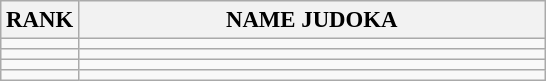<table class="wikitable" style="font-size:95%;">
<tr>
<th>RANK</th>
<th align="left" style="width: 20em">NAME JUDOKA</th>
</tr>
<tr>
<td align="center"></td>
<td></td>
</tr>
<tr>
<td align="center"></td>
<td></td>
</tr>
<tr>
<td align="center"></td>
<td></td>
</tr>
<tr>
<td align="center"></td>
<td></td>
</tr>
</table>
